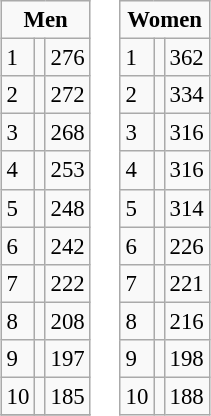<table>
<tr ---- valign="top">
<td><br><table class="wikitable" style="font-size: 95%">
<tr>
<td colspan="3" align="center"><strong>Men</strong></td>
</tr>
<tr>
<td>1</td>
<td align="left"></td>
<td>276</td>
</tr>
<tr>
<td>2</td>
<td align="left"></td>
<td>272</td>
</tr>
<tr>
<td>3</td>
<td align="left"></td>
<td>268</td>
</tr>
<tr>
<td>4</td>
<td align="left"></td>
<td>253</td>
</tr>
<tr>
<td>5</td>
<td align="left"></td>
<td>248</td>
</tr>
<tr>
<td>6</td>
<td align="left"></td>
<td>242</td>
</tr>
<tr>
<td>7</td>
<td align="left"></td>
<td>222</td>
</tr>
<tr>
<td>8</td>
<td align="left"></td>
<td>208</td>
</tr>
<tr>
<td>9</td>
<td align="left"></td>
<td>197</td>
</tr>
<tr>
<td>10</td>
<td align="left"></td>
<td>185</td>
</tr>
<tr>
</tr>
</table>
</td>
<td><br><table class="wikitable" style="font-size: 95%">
<tr>
<td colspan="3" align="center"><strong>Women</strong></td>
</tr>
<tr>
<td>1</td>
<td align="left"></td>
<td>362</td>
</tr>
<tr>
<td>2</td>
<td align="left"></td>
<td>334</td>
</tr>
<tr>
<td>3</td>
<td align="left"></td>
<td>316</td>
</tr>
<tr>
<td>4</td>
<td align="left"></td>
<td>316</td>
</tr>
<tr>
<td>5</td>
<td align="left"></td>
<td>314</td>
</tr>
<tr>
<td>6</td>
<td align="left"></td>
<td>226</td>
</tr>
<tr>
<td>7</td>
<td align="left"></td>
<td>221</td>
</tr>
<tr>
<td>8</td>
<td align="left"></td>
<td>216</td>
</tr>
<tr>
<td>9</td>
<td align="left"></td>
<td>198</td>
</tr>
<tr>
<td>10</td>
<td align="left"></td>
<td>188</td>
</tr>
</table>
</td>
<td></td>
</tr>
</table>
